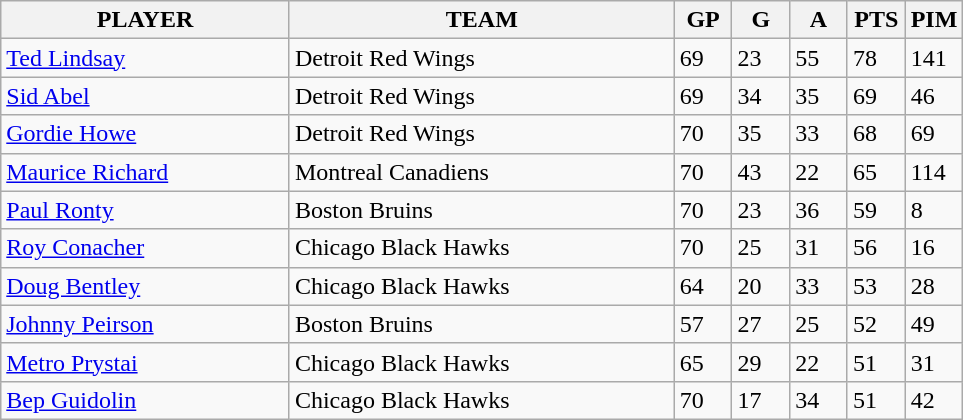<table class="wikitable">
<tr>
<th bgcolor="#DDDDFF" width="30%">PLAYER</th>
<th bgcolor="#DDDDFF" width="40%">TEAM</th>
<th bgcolor="#DDDDFF" width="6%">GP</th>
<th bgcolor="#DDDDFF" width="6%">G</th>
<th bgcolor="#DDDDFF" width="6%">A</th>
<th bgcolor="#DDDDFF" width="6%">PTS</th>
<th bgcolor="#DDDDFF" width="6%">PIM</th>
</tr>
<tr>
<td><a href='#'>Ted Lindsay</a></td>
<td>Detroit Red Wings</td>
<td>69</td>
<td>23</td>
<td>55</td>
<td>78</td>
<td>141</td>
</tr>
<tr>
<td><a href='#'>Sid Abel</a></td>
<td>Detroit Red Wings</td>
<td>69</td>
<td>34</td>
<td>35</td>
<td>69</td>
<td>46</td>
</tr>
<tr>
<td><a href='#'>Gordie Howe</a></td>
<td>Detroit Red Wings</td>
<td>70</td>
<td>35</td>
<td>33</td>
<td>68</td>
<td>69</td>
</tr>
<tr>
<td><a href='#'>Maurice Richard</a></td>
<td>Montreal Canadiens</td>
<td>70</td>
<td>43</td>
<td>22</td>
<td>65</td>
<td>114</td>
</tr>
<tr>
<td><a href='#'>Paul Ronty</a></td>
<td>Boston Bruins</td>
<td>70</td>
<td>23</td>
<td>36</td>
<td>59</td>
<td>8</td>
</tr>
<tr>
<td><a href='#'>Roy Conacher</a></td>
<td>Chicago Black Hawks</td>
<td>70</td>
<td>25</td>
<td>31</td>
<td>56</td>
<td>16</td>
</tr>
<tr>
<td><a href='#'>Doug Bentley</a></td>
<td>Chicago Black Hawks</td>
<td>64</td>
<td>20</td>
<td>33</td>
<td>53</td>
<td>28</td>
</tr>
<tr>
<td><a href='#'>Johnny Peirson</a></td>
<td>Boston Bruins</td>
<td>57</td>
<td>27</td>
<td>25</td>
<td>52</td>
<td>49</td>
</tr>
<tr>
<td><a href='#'>Metro Prystai</a></td>
<td>Chicago Black Hawks</td>
<td>65</td>
<td>29</td>
<td>22</td>
<td>51</td>
<td>31</td>
</tr>
<tr>
<td><a href='#'>Bep Guidolin</a></td>
<td>Chicago Black Hawks</td>
<td>70</td>
<td>17</td>
<td>34</td>
<td>51</td>
<td>42</td>
</tr>
</table>
